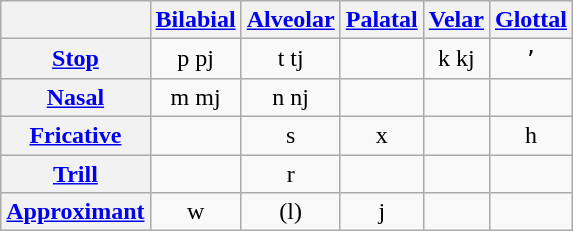<table class="wikitable" style="text-align:center">
<tr>
<th></th>
<th><a href='#'>Bilabial</a></th>
<th><a href='#'>Alveolar</a></th>
<th><a href='#'>Palatal</a></th>
<th><a href='#'>Velar</a></th>
<th><a href='#'>Glottal</a></th>
</tr>
<tr>
<th><a href='#'>Stop</a></th>
<td>p pj</td>
<td>t tj</td>
<td></td>
<td>k kj</td>
<td>ʼ</td>
</tr>
<tr>
<th><a href='#'>Nasal</a></th>
<td>m mj</td>
<td>n nj</td>
<td></td>
<td></td>
<td></td>
</tr>
<tr>
<th><a href='#'>Fricative</a></th>
<td></td>
<td>s</td>
<td>x</td>
<td></td>
<td>h</td>
</tr>
<tr>
<th><a href='#'>Trill</a></th>
<td></td>
<td>r</td>
<td></td>
<td></td>
<td></td>
</tr>
<tr>
<th><a href='#'>Approximant</a></th>
<td>w</td>
<td>(l)</td>
<td>j</td>
<td></td>
<td></td>
</tr>
</table>
